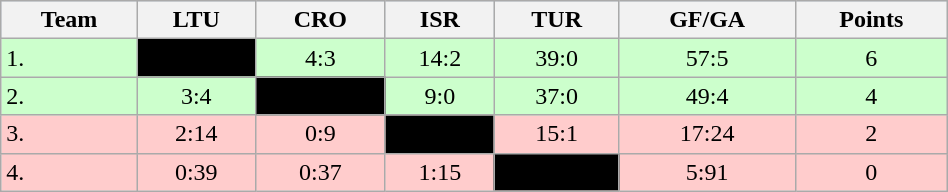<table class="wikitable" bgcolor="#EFEFFF" width="50%">
<tr bgcolor="#BCD2EE">
<th>Team</th>
<th>LTU</th>
<th>CRO</th>
<th>ISR</th>
<th>TUR</th>
<th>GF/GA</th>
<th>Points</th>
</tr>
<tr bgcolor="#ccffcc" align="center">
<td align="left">1. </td>
<td style="background:#000000;"></td>
<td>4:3</td>
<td>14:2</td>
<td>39:0</td>
<td>57:5</td>
<td>6</td>
</tr>
<tr bgcolor="#ccffcc" align="center">
<td align="left">2. </td>
<td>3:4</td>
<td style="background:#000000;"></td>
<td>9:0</td>
<td>37:0</td>
<td>49:4</td>
<td>4</td>
</tr>
<tr bgcolor="#ffcccc" align="center">
<td align="left">3. </td>
<td>2:14</td>
<td>0:9</td>
<td style="background:#000000;"></td>
<td>15:1</td>
<td>17:24</td>
<td>2</td>
</tr>
<tr bgcolor="#ffcccc" align="center">
<td align="left">4. </td>
<td>0:39</td>
<td>0:37</td>
<td>1:15</td>
<td style="background:#000000;"></td>
<td>5:91</td>
<td>0</td>
</tr>
</table>
